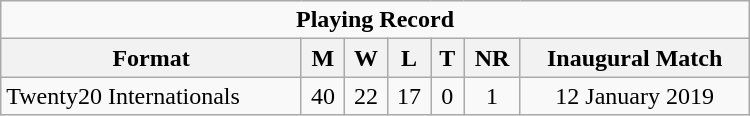<table class="wikitable" style="text-align: center; width: 500px;">
<tr>
<td colspan=7 align="center"><strong>Playing Record</strong></td>
</tr>
<tr>
<th>Format</th>
<th>M</th>
<th>W</th>
<th>L</th>
<th>T</th>
<th>NR</th>
<th>Inaugural Match</th>
</tr>
<tr>
<td align="left">Twenty20 Internationals</td>
<td>40</td>
<td>22</td>
<td>17</td>
<td>0</td>
<td>1</td>
<td>12 January 2019</td>
</tr>
</table>
